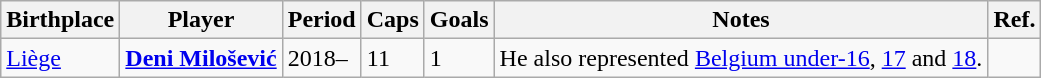<table class="wikitable sortable">
<tr>
<th>Birthplace</th>
<th>Player</th>
<th>Period</th>
<th>Caps</th>
<th>Goals</th>
<th>Notes</th>
<th>Ref.</th>
</tr>
<tr>
<td><a href='#'>Liège</a></td>
<td><strong><a href='#'>Deni Milošević</a></strong></td>
<td>2018–</td>
<td>11</td>
<td>1</td>
<td>He also represented <a href='#'>Belgium under-16</a>, <a href='#'>17</a> and <a href='#'>18</a>.</td>
<td></td>
</tr>
</table>
